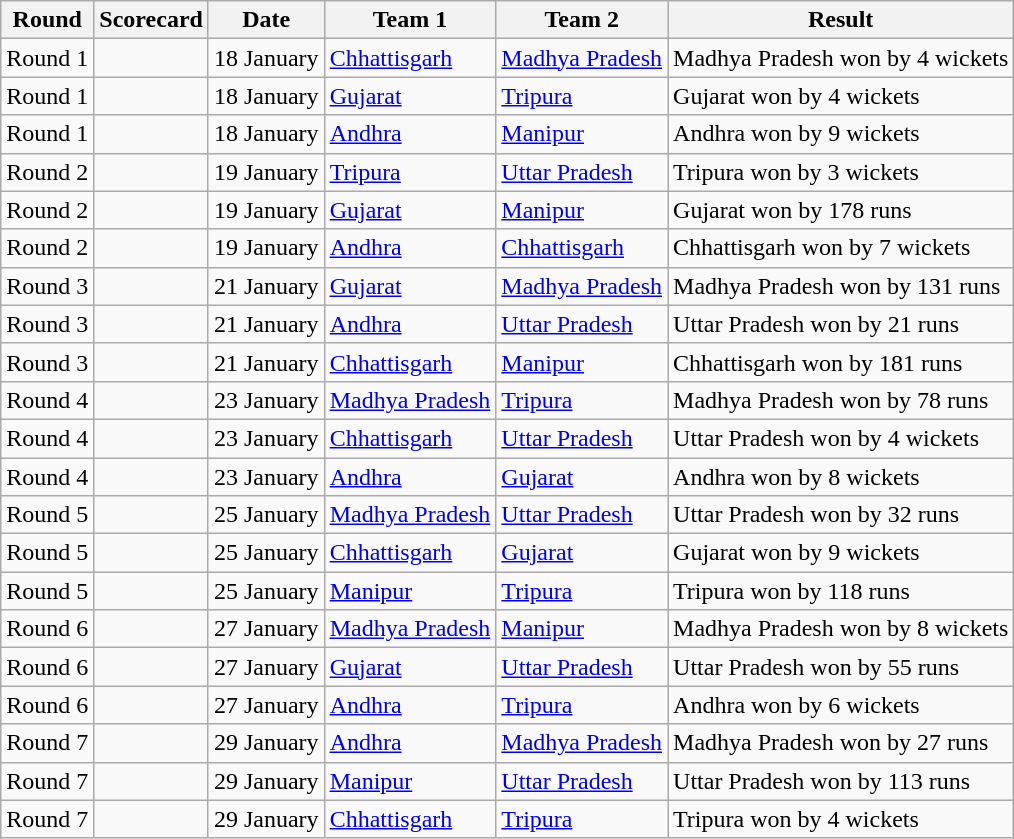<table class="wikitable collapsible sortable collapsed">
<tr>
<th>Round</th>
<th>Scorecard</th>
<th>Date</th>
<th>Team 1</th>
<th>Team 2</th>
<th>Result</th>
</tr>
<tr>
<td>Round 1</td>
<td></td>
<td>18 January</td>
<td><a href='#'>Chhattisgarh</a></td>
<td><a href='#'>Madhya Pradesh</a></td>
<td>Madhya Pradesh won by 4 wickets</td>
</tr>
<tr>
<td>Round 1</td>
<td></td>
<td>18 January</td>
<td><a href='#'>Gujarat</a></td>
<td><a href='#'>Tripura</a></td>
<td>Gujarat won by 4 wickets</td>
</tr>
<tr>
<td>Round 1</td>
<td></td>
<td>18 January</td>
<td><a href='#'>Andhra</a></td>
<td><a href='#'>Manipur</a></td>
<td>Andhra won by 9 wickets</td>
</tr>
<tr>
<td>Round 2</td>
<td></td>
<td>19 January</td>
<td><a href='#'>Tripura</a></td>
<td><a href='#'>Uttar Pradesh</a></td>
<td>Tripura won by 3 wickets</td>
</tr>
<tr>
<td>Round 2</td>
<td></td>
<td>19 January</td>
<td><a href='#'>Gujarat</a></td>
<td><a href='#'>Manipur</a></td>
<td>Gujarat won by 178 runs</td>
</tr>
<tr>
<td>Round 2</td>
<td></td>
<td>19 January</td>
<td><a href='#'>Andhra</a></td>
<td><a href='#'>Chhattisgarh</a></td>
<td>Chhattisgarh won by 7 wickets</td>
</tr>
<tr>
<td>Round 3</td>
<td></td>
<td>21 January</td>
<td><a href='#'>Gujarat</a></td>
<td><a href='#'>Madhya Pradesh</a></td>
<td>Madhya Pradesh won by 131 runs</td>
</tr>
<tr>
<td>Round 3</td>
<td></td>
<td>21 January</td>
<td><a href='#'>Andhra</a></td>
<td><a href='#'>Uttar Pradesh</a></td>
<td>Uttar Pradesh won by 21 runs</td>
</tr>
<tr>
<td>Round 3</td>
<td></td>
<td>21 January</td>
<td><a href='#'>Chhattisgarh</a></td>
<td><a href='#'>Manipur</a></td>
<td>Chhattisgarh won by 181 runs</td>
</tr>
<tr>
<td>Round 4</td>
<td></td>
<td>23 January</td>
<td><a href='#'>Madhya Pradesh</a></td>
<td><a href='#'>Tripura</a></td>
<td>Madhya Pradesh won by 78 runs</td>
</tr>
<tr>
<td>Round 4</td>
<td></td>
<td>23 January</td>
<td><a href='#'>Chhattisgarh</a></td>
<td><a href='#'>Uttar Pradesh</a></td>
<td>Uttar Pradesh won by 4 wickets</td>
</tr>
<tr>
<td>Round 4</td>
<td></td>
<td>23 January</td>
<td><a href='#'>Andhra</a></td>
<td><a href='#'>Gujarat</a></td>
<td>Andhra won by 8 wickets</td>
</tr>
<tr>
<td>Round 5</td>
<td></td>
<td>25 January</td>
<td><a href='#'>Madhya Pradesh</a></td>
<td><a href='#'>Uttar Pradesh</a></td>
<td>Uttar Pradesh won by 32 runs</td>
</tr>
<tr>
<td>Round 5</td>
<td></td>
<td>25 January</td>
<td><a href='#'>Chhattisgarh</a></td>
<td><a href='#'>Gujarat</a></td>
<td>Gujarat won by 9 wickets</td>
</tr>
<tr>
<td>Round 5</td>
<td></td>
<td>25 January</td>
<td><a href='#'>Manipur</a></td>
<td><a href='#'>Tripura</a></td>
<td>Tripura won by 118 runs</td>
</tr>
<tr>
<td>Round 6</td>
<td></td>
<td>27 January</td>
<td><a href='#'>Madhya Pradesh</a></td>
<td><a href='#'>Manipur</a></td>
<td>Madhya Pradesh won by 8 wickets</td>
</tr>
<tr>
<td>Round 6</td>
<td></td>
<td>27 January</td>
<td><a href='#'>Gujarat</a></td>
<td><a href='#'>Uttar Pradesh</a></td>
<td>Uttar Pradesh won by 55 runs</td>
</tr>
<tr>
<td>Round 6</td>
<td></td>
<td>27 January</td>
<td><a href='#'>Andhra</a></td>
<td><a href='#'>Tripura</a></td>
<td>Andhra won by 6 wickets</td>
</tr>
<tr>
<td>Round 7</td>
<td></td>
<td>29 January</td>
<td><a href='#'>Andhra</a></td>
<td><a href='#'>Madhya Pradesh</a></td>
<td>Madhya Pradesh won by 27 runs</td>
</tr>
<tr>
<td>Round 7</td>
<td></td>
<td>29 January</td>
<td><a href='#'>Manipur</a></td>
<td><a href='#'>Uttar Pradesh</a></td>
<td>Uttar Pradesh won by 113 runs</td>
</tr>
<tr>
<td>Round 7</td>
<td></td>
<td>29 January</td>
<td><a href='#'>Chhattisgarh</a></td>
<td><a href='#'>Tripura</a></td>
<td>Tripura won by 4 wickets</td>
</tr>
</table>
